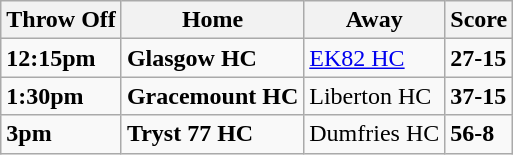<table class="wikitable">
<tr>
<th><strong>Throw Off</strong></th>
<th><strong>Home</strong></th>
<th><strong>Away</strong></th>
<th><strong>Score</strong></th>
</tr>
<tr>
<td><strong>12:15pm</strong></td>
<td><strong>Glasgow HC</strong></td>
<td><a href='#'>EK82 HC</a></td>
<td><strong>27-15</strong></td>
</tr>
<tr>
<td><strong>1:30pm</strong></td>
<td><strong>Gracemount HC</strong></td>
<td>Liberton HC</td>
<td><strong>37-15</strong></td>
</tr>
<tr>
<td><strong>3pm</strong></td>
<td><strong>Tryst 77 HC</strong></td>
<td>Dumfries HC</td>
<td><strong>56-8</strong></td>
</tr>
</table>
